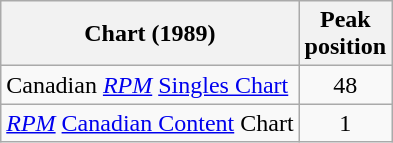<table class="wikitable">
<tr>
<th>Chart (1989)</th>
<th>Peak<br>position</th>
</tr>
<tr>
<td align="left">Canadian <em><a href='#'>RPM</a></em> <a href='#'>Singles Chart</a></td>
<td align="center">48</td>
</tr>
<tr>
<td align="left"><a href='#'><em>RPM</em></a> <a href='#'>Canadian Content</a> Chart</td>
<td align="center">1</td>
</tr>
</table>
